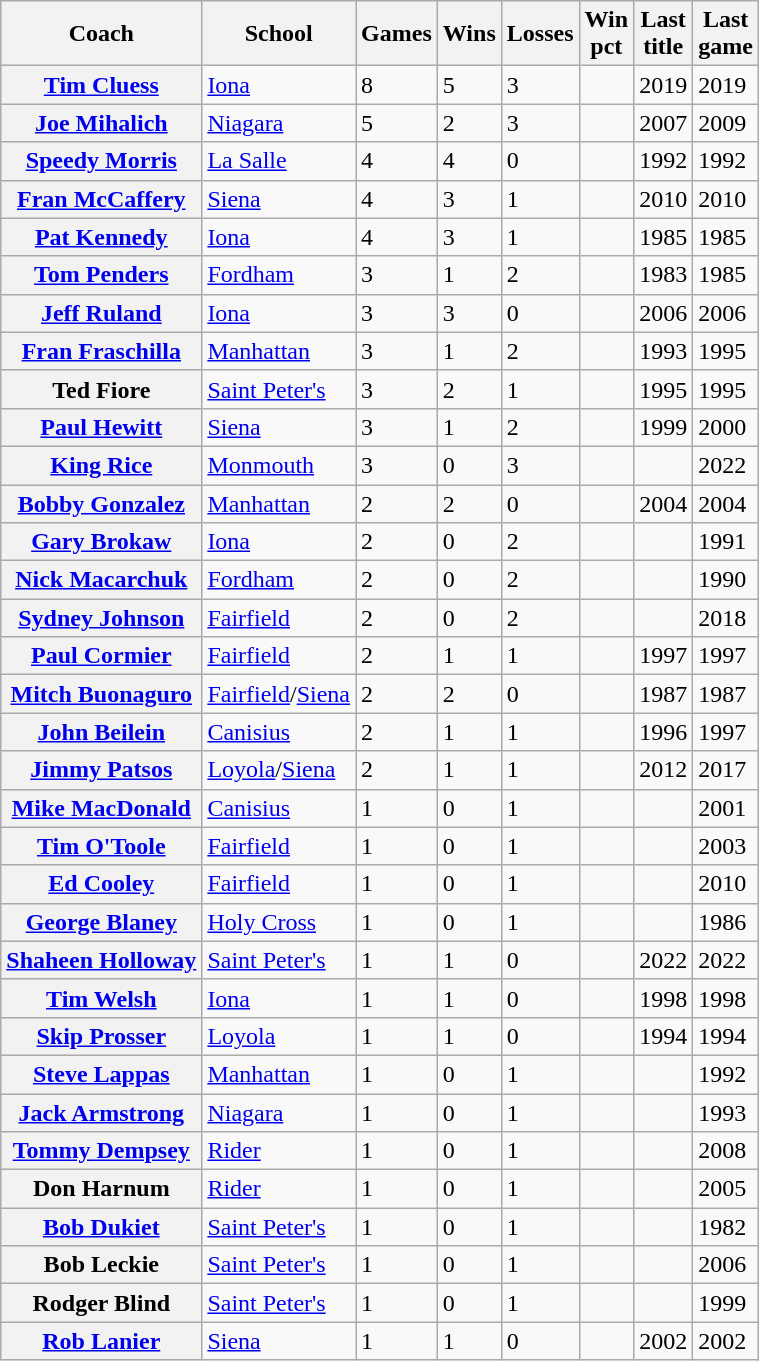<table class="wikitable sortable sort-under">
<tr>
<th>Coach</th>
<th>School</th>
<th>Games</th>
<th>Wins</th>
<th>Losses</th>
<th>Win<br>pct</th>
<th>Last<br>title</th>
<th>Last<br>game</th>
</tr>
<tr>
<th><a href='#'>Tim Cluess</a></th>
<td> <a href='#'>Iona</a></td>
<td>8</td>
<td>5</td>
<td>3</td>
<td></td>
<td>2019</td>
<td>2019</td>
</tr>
<tr>
<th><a href='#'>Joe Mihalich</a></th>
<td> <a href='#'>Niagara</a></td>
<td>5</td>
<td>2</td>
<td>3</td>
<td></td>
<td>2007</td>
<td>2009</td>
</tr>
<tr>
<th><a href='#'>Speedy Morris</a></th>
<td> <a href='#'>La Salle</a></td>
<td>4</td>
<td>4</td>
<td>0</td>
<td></td>
<td>1992</td>
<td>1992</td>
</tr>
<tr>
<th><a href='#'>Fran McCaffery</a></th>
<td> <a href='#'>Siena</a></td>
<td>4</td>
<td>3</td>
<td>1</td>
<td></td>
<td>2010</td>
<td>2010</td>
</tr>
<tr>
<th><a href='#'>Pat Kennedy</a></th>
<td> <a href='#'>Iona</a></td>
<td>4</td>
<td>3</td>
<td>1</td>
<td></td>
<td>1985</td>
<td>1985</td>
</tr>
<tr>
<th><a href='#'>Tom Penders</a></th>
<td> <a href='#'>Fordham</a></td>
<td>3</td>
<td>1</td>
<td>2</td>
<td></td>
<td>1983</td>
<td>1985</td>
</tr>
<tr>
<th><a href='#'>Jeff Ruland</a></th>
<td> <a href='#'>Iona</a></td>
<td>3</td>
<td>3</td>
<td>0</td>
<td></td>
<td>2006</td>
<td>2006</td>
</tr>
<tr>
<th><a href='#'>Fran Fraschilla</a></th>
<td> <a href='#'>Manhattan</a></td>
<td>3</td>
<td>1</td>
<td>2</td>
<td></td>
<td>1993</td>
<td>1995</td>
</tr>
<tr>
<th>Ted Fiore</th>
<td> <a href='#'>Saint Peter's</a></td>
<td>3</td>
<td>2</td>
<td>1</td>
<td></td>
<td>1995</td>
<td>1995</td>
</tr>
<tr>
<th><a href='#'>Paul Hewitt</a></th>
<td> <a href='#'>Siena</a></td>
<td>3</td>
<td>1</td>
<td>2</td>
<td></td>
<td>1999</td>
<td>2000</td>
</tr>
<tr>
<th><a href='#'>King Rice</a></th>
<td> <a href='#'>Monmouth</a></td>
<td>3</td>
<td>0</td>
<td>3</td>
<td></td>
<td></td>
<td>2022</td>
</tr>
<tr>
<th><a href='#'>Bobby Gonzalez</a></th>
<td> <a href='#'>Manhattan</a></td>
<td>2</td>
<td>2</td>
<td>0</td>
<td></td>
<td>2004</td>
<td>2004</td>
</tr>
<tr>
<th><a href='#'>Gary Brokaw</a></th>
<td> <a href='#'>Iona</a></td>
<td>2</td>
<td>0</td>
<td>2</td>
<td></td>
<td></td>
<td>1991</td>
</tr>
<tr>
<th><a href='#'>Nick Macarchuk</a></th>
<td> <a href='#'>Fordham</a></td>
<td>2</td>
<td>0</td>
<td>2</td>
<td></td>
<td></td>
<td>1990</td>
</tr>
<tr>
<th><a href='#'>Sydney Johnson</a></th>
<td> <a href='#'>Fairfield</a></td>
<td>2</td>
<td>0</td>
<td>2</td>
<td></td>
<td></td>
<td>2018</td>
</tr>
<tr>
<th><a href='#'>Paul Cormier</a></th>
<td> <a href='#'>Fairfield</a></td>
<td>2</td>
<td>1</td>
<td>1</td>
<td></td>
<td>1997</td>
<td>1997</td>
</tr>
<tr>
<th><a href='#'>Mitch Buonaguro</a></th>
<td> <a href='#'>Fairfield</a>/<a href='#'>Siena</a></td>
<td>2</td>
<td>2</td>
<td>0</td>
<td></td>
<td>1987</td>
<td>1987</td>
</tr>
<tr>
<th><a href='#'>John Beilein</a></th>
<td> <a href='#'>Canisius</a></td>
<td>2</td>
<td>1</td>
<td>1</td>
<td></td>
<td>1996</td>
<td>1997</td>
</tr>
<tr>
<th><a href='#'>Jimmy Patsos</a></th>
<td> <a href='#'>Loyola</a>/<a href='#'>Siena</a></td>
<td>2</td>
<td>1</td>
<td>1</td>
<td></td>
<td>2012</td>
<td>2017</td>
</tr>
<tr>
<th><a href='#'>Mike MacDonald</a></th>
<td> <a href='#'>Canisius</a></td>
<td>1</td>
<td>0</td>
<td>1</td>
<td></td>
<td></td>
<td>2001</td>
</tr>
<tr>
<th><a href='#'>Tim O'Toole</a></th>
<td> <a href='#'>Fairfield</a></td>
<td>1</td>
<td>0</td>
<td>1</td>
<td></td>
<td></td>
<td>2003</td>
</tr>
<tr>
<th><a href='#'>Ed Cooley</a></th>
<td> <a href='#'>Fairfield</a></td>
<td>1</td>
<td>0</td>
<td>1</td>
<td></td>
<td></td>
<td>2010</td>
</tr>
<tr>
<th><a href='#'>George Blaney</a></th>
<td> <a href='#'>Holy Cross</a></td>
<td>1</td>
<td>0</td>
<td>1</td>
<td></td>
<td></td>
<td>1986</td>
</tr>
<tr>
<th><a href='#'>Shaheen Holloway</a></th>
<td> <a href='#'>Saint Peter's</a></td>
<td>1</td>
<td>1</td>
<td>0</td>
<td></td>
<td>2022</td>
<td>2022</td>
</tr>
<tr>
<th><a href='#'>Tim Welsh</a></th>
<td> <a href='#'>Iona</a></td>
<td>1</td>
<td>1</td>
<td>0</td>
<td></td>
<td>1998</td>
<td>1998</td>
</tr>
<tr>
<th><a href='#'>Skip Prosser</a></th>
<td> <a href='#'>Loyola</a></td>
<td>1</td>
<td>1</td>
<td>0</td>
<td></td>
<td>1994</td>
<td>1994</td>
</tr>
<tr>
<th><a href='#'>Steve Lappas</a></th>
<td> <a href='#'>Manhattan</a></td>
<td>1</td>
<td>0</td>
<td>1</td>
<td></td>
<td></td>
<td>1992</td>
</tr>
<tr>
<th><a href='#'>Jack Armstrong</a></th>
<td> <a href='#'>Niagara</a></td>
<td>1</td>
<td>0</td>
<td>1</td>
<td></td>
<td></td>
<td>1993</td>
</tr>
<tr>
<th><a href='#'>Tommy Dempsey</a></th>
<td> <a href='#'>Rider</a></td>
<td>1</td>
<td>0</td>
<td>1</td>
<td></td>
<td></td>
<td>2008</td>
</tr>
<tr>
<th>Don Harnum</th>
<td> <a href='#'>Rider</a></td>
<td>1</td>
<td>0</td>
<td>1</td>
<td></td>
<td></td>
<td>2005</td>
</tr>
<tr>
<th><a href='#'>Bob Dukiet</a></th>
<td> <a href='#'>Saint Peter's</a></td>
<td>1</td>
<td>0</td>
<td>1</td>
<td></td>
<td></td>
<td>1982</td>
</tr>
<tr>
<th>Bob Leckie</th>
<td> <a href='#'>Saint Peter's</a></td>
<td>1</td>
<td>0</td>
<td>1</td>
<td></td>
<td></td>
<td>2006</td>
</tr>
<tr>
<th>Rodger Blind</th>
<td> <a href='#'>Saint Peter's</a></td>
<td>1</td>
<td>0</td>
<td>1</td>
<td></td>
<td></td>
<td>1999</td>
</tr>
<tr>
<th><a href='#'>Rob Lanier</a></th>
<td> <a href='#'>Siena</a></td>
<td>1</td>
<td>1</td>
<td>0</td>
<td></td>
<td>2002</td>
<td>2002</td>
</tr>
</table>
